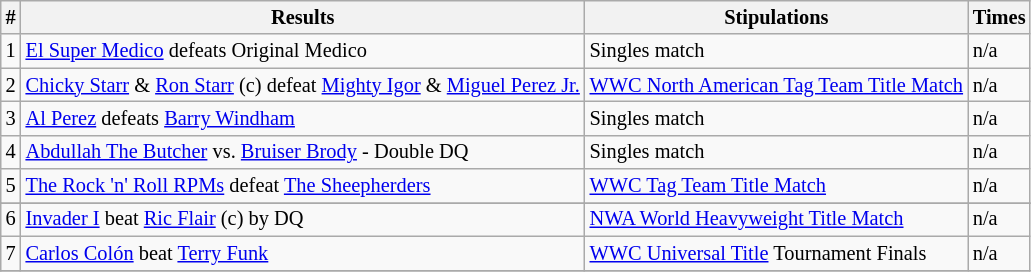<table style="font-size: 85%" class="wikitable sortable">
<tr>
<th><strong>#</strong></th>
<th><strong>Results</strong></th>
<th><strong>Stipulations</strong></th>
<th><strong>Times</strong></th>
</tr>
<tr>
<td>1</td>
<td><a href='#'>El Super Medico</a> defeats Original Medico</td>
<td>Singles match</td>
<td>n/a</td>
</tr>
<tr>
<td>2</td>
<td><a href='#'>Chicky Starr</a> & <a href='#'>Ron Starr</a> (c) defeat <a href='#'>Mighty Igor</a> & <a href='#'>Miguel Perez Jr.</a></td>
<td><a href='#'>WWC North American Tag Team Title Match</a></td>
<td>n/a</td>
</tr>
<tr>
<td>3</td>
<td><a href='#'>Al Perez</a> defeats <a href='#'>Barry Windham</a></td>
<td>Singles match</td>
<td>n/a</td>
</tr>
<tr>
<td>4</td>
<td><a href='#'>Abdullah The Butcher</a> vs. <a href='#'>Bruiser Brody</a> - Double DQ</td>
<td>Singles match</td>
<td>n/a</td>
</tr>
<tr>
<td>5</td>
<td><a href='#'>The Rock 'n' Roll RPMs</a> defeat <a href='#'>The Sheepherders</a></td>
<td><a href='#'>WWC Tag Team Title Match</a></td>
<td>n/a</td>
</tr>
<tr>
</tr>
<tr>
<td>6</td>
<td><a href='#'>Invader I</a> beat <a href='#'>Ric Flair</a> (c) by DQ</td>
<td><a href='#'>NWA World Heavyweight Title Match</a></td>
<td>n/a</td>
</tr>
<tr>
<td>7</td>
<td><a href='#'>Carlos Colón</a> beat <a href='#'>Terry Funk</a></td>
<td><a href='#'>WWC Universal Title</a> Tournament Finals</td>
<td>n/a</td>
</tr>
<tr>
</tr>
</table>
